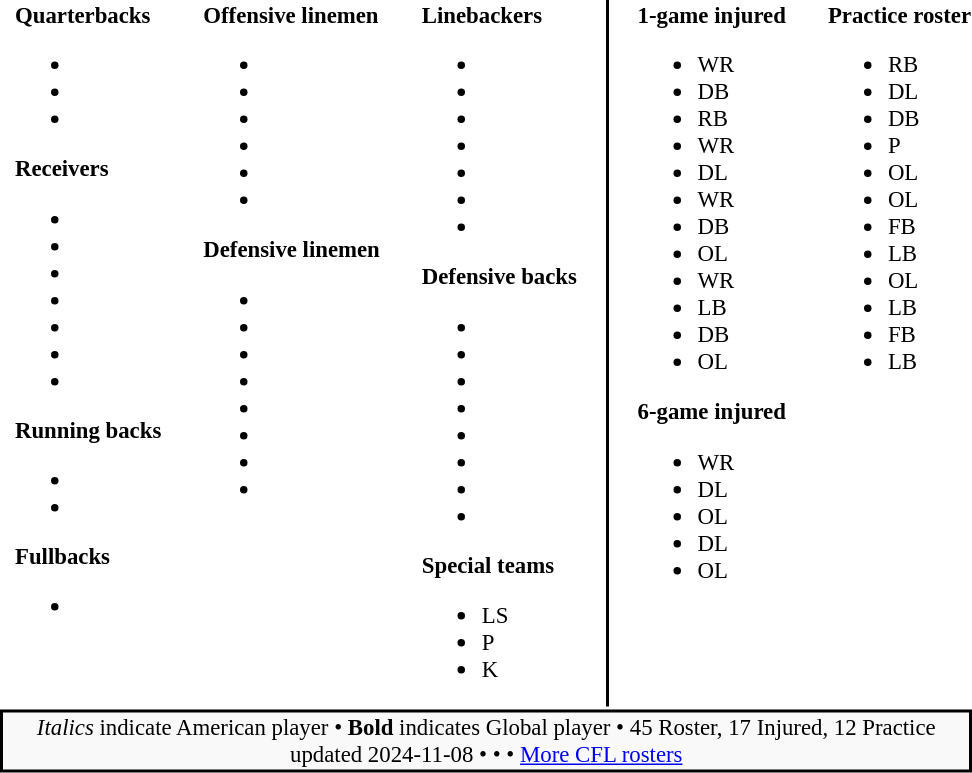<table class="toccolours" style="text-align: left;">
<tr>
<td style="width: 5px;"></td>
<td style="font-size: 95%;vertical-align:top;"><strong>Quarterbacks</strong><br><ul><li></li><li></li><li></li></ul><strong>Receivers</strong><ul><li></li><li></li><li></li><li></li><li></li><li></li><li></li></ul><strong>Running backs</strong><ul><li></li><li></li></ul><strong>Fullbacks</strong><ul><li></li></ul></td>
<td style="width: 20px;"></td>
<td style="font-size: 95%;vertical-align:top;"><strong>Offensive linemen</strong><br><ul><li></li><li></li><li></li><li></li><li></li><li></li></ul><strong>Defensive linemen</strong><ul><li></li><li></li><li></li><li></li><li></li><li></li><li></li><li></li></ul></td>
<td style="width: 20px;"></td>
<td style="font-size: 95%;vertical-align:top;"><strong>Linebackers</strong><br><ul><li></li><li></li><li></li><li></li><li></li><li></li><li></li></ul><strong>Defensive backs</strong><ul><li></li><li></li><li></li><li></li><li></li><li></li><li></li><li></li></ul><strong>Special teams</strong><ul><li> LS</li><li> P</li><li> K</li></ul></td>
<td style="width: 12px;"></td>
<td style="width: 0.5px; background-color:#000000"></td>
<td style="width: 12px;"></td>
<td style="font-size: 95%;vertical-align:top;"><strong>1-game injured </strong><br><ul><li> WR</li><li> DB</li><li> RB</li><li> WR</li><li> DL</li><li> WR</li><li> DB</li><li> OL</li><li> WR</li><li> LB</li><li> DB</li><li> OL</li></ul><strong>6-game injured </strong><ul><li> WR</li><li> DL</li><li> OL</li><li> DL</li><li> OL</li></ul></td>
<td style="width: 20px;"></td>
<td style="font-size: 95%;vertical-align:top;"><strong>Practice roster</strong><br><ul><li> RB</li><li> DL</li><li> DB</li><li> P</li><li> OL</li><li> OL</li><li> FB</li><li> LB</li><li> OL</li><li> LB</li><li> FB</li><li> LB</li></ul></td>
</tr>
<tr>
<td style="text-align:center;font-size: 95%;background:#F9F9F9;border:2px solid black" colspan="12"><em>Italics</em> indicate American player • <strong>Bold</strong> indicates Global player • 45 Roster, 17 Injured, 12 Practice<br><span></span> updated 2024-11-08 • <span></span> • <span></span> • <a href='#'>More CFL rosters</a></td>
</tr>
<tr>
</tr>
</table>
